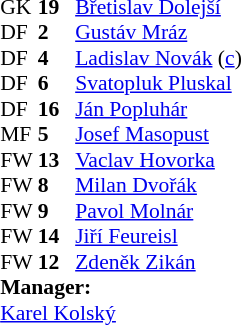<table cellspacing="0" cellpadding="0" style="font-size:90%; margin:0.2em auto;">
<tr>
<th width="25"></th>
<th width="25"></th>
</tr>
<tr>
<td>GK</td>
<td><strong>19</strong></td>
<td><a href='#'>Břetislav Dolejší</a></td>
</tr>
<tr>
<td>DF</td>
<td><strong>2</strong></td>
<td><a href='#'>Gustáv Mráz</a></td>
</tr>
<tr>
<td>DF</td>
<td><strong>4</strong></td>
<td><a href='#'>Ladislav Novák</a> (<a href='#'>c</a>)</td>
</tr>
<tr>
<td>DF</td>
<td><strong>6</strong></td>
<td><a href='#'>Svatopluk Pluskal</a></td>
</tr>
<tr>
<td>DF</td>
<td><strong>16</strong></td>
<td><a href='#'>Ján Popluhár</a></td>
</tr>
<tr>
<td>MF</td>
<td><strong>5</strong></td>
<td><a href='#'>Josef Masopust</a></td>
</tr>
<tr>
<td>FW</td>
<td><strong>13</strong></td>
<td><a href='#'>Vaclav Hovorka</a></td>
</tr>
<tr>
<td>FW</td>
<td><strong>8</strong></td>
<td><a href='#'>Milan Dvořák</a></td>
</tr>
<tr>
<td>FW</td>
<td><strong>9</strong></td>
<td><a href='#'>Pavol Molnár</a></td>
</tr>
<tr>
<td>FW</td>
<td><strong>14</strong></td>
<td><a href='#'>Jiří Feureisl</a></td>
</tr>
<tr>
<td>FW</td>
<td><strong>12</strong></td>
<td><a href='#'>Zdeněk Zikán</a></td>
</tr>
<tr>
<td colspan=3><strong>Manager:</strong></td>
</tr>
<tr>
<td colspan=4><a href='#'>Karel Kolský</a></td>
</tr>
</table>
